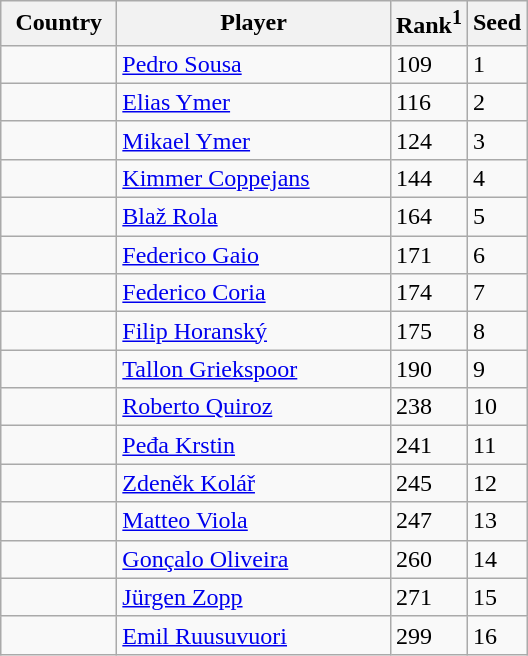<table class="sortable wikitable">
<tr>
<th width="70">Country</th>
<th width="175">Player</th>
<th>Rank<sup>1</sup></th>
<th>Seed</th>
</tr>
<tr>
<td></td>
<td><a href='#'>Pedro Sousa</a></td>
<td>109</td>
<td>1</td>
</tr>
<tr>
<td></td>
<td><a href='#'>Elias Ymer</a></td>
<td>116</td>
<td>2</td>
</tr>
<tr>
<td></td>
<td><a href='#'>Mikael Ymer</a></td>
<td>124</td>
<td>3</td>
</tr>
<tr>
<td></td>
<td><a href='#'>Kimmer Coppejans</a></td>
<td>144</td>
<td>4</td>
</tr>
<tr>
<td></td>
<td><a href='#'>Blaž Rola</a></td>
<td>164</td>
<td>5</td>
</tr>
<tr>
<td></td>
<td><a href='#'>Federico Gaio</a></td>
<td>171</td>
<td>6</td>
</tr>
<tr>
<td></td>
<td><a href='#'>Federico Coria</a></td>
<td>174</td>
<td>7</td>
</tr>
<tr>
<td></td>
<td><a href='#'>Filip Horanský</a></td>
<td>175</td>
<td>8</td>
</tr>
<tr>
<td></td>
<td><a href='#'>Tallon Griekspoor</a></td>
<td>190</td>
<td>9</td>
</tr>
<tr>
<td></td>
<td><a href='#'>Roberto Quiroz</a></td>
<td>238</td>
<td>10</td>
</tr>
<tr>
<td></td>
<td><a href='#'>Peđa Krstin</a></td>
<td>241</td>
<td>11</td>
</tr>
<tr>
<td></td>
<td><a href='#'>Zdeněk Kolář</a></td>
<td>245</td>
<td>12</td>
</tr>
<tr>
<td></td>
<td><a href='#'>Matteo Viola</a></td>
<td>247</td>
<td>13</td>
</tr>
<tr>
<td></td>
<td><a href='#'>Gonçalo Oliveira</a></td>
<td>260</td>
<td>14</td>
</tr>
<tr>
<td></td>
<td><a href='#'>Jürgen Zopp</a></td>
<td>271</td>
<td>15</td>
</tr>
<tr>
<td></td>
<td><a href='#'>Emil Ruusuvuori</a></td>
<td>299</td>
<td>16</td>
</tr>
</table>
